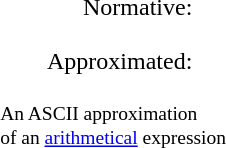<table align=right cellpadding=8px style="margin-left:2em; margin-bottom:1ex">
<tr>
<td align=right>Normative:</td>
<td></td>
</tr>
<tr>
<td align=right>Approximated:</td>
<td></td>
</tr>
<tr>
<td colspan=2 style="font-size:small">An ASCII approximation<br>of an <a href='#'>arithmetical</a> expression</td>
</tr>
</table>
